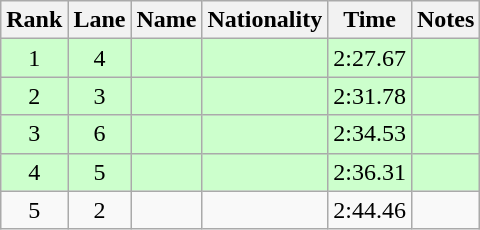<table class="wikitable sortable" style="text-align:center">
<tr>
<th>Rank</th>
<th>Lane</th>
<th>Name</th>
<th>Nationality</th>
<th>Time</th>
<th>Notes</th>
</tr>
<tr bgcolor=ccffcc>
<td>1</td>
<td>4</td>
<td align=left></td>
<td align=left></td>
<td>2:27.67</td>
<td><strong></strong></td>
</tr>
<tr bgcolor=ccffcc>
<td>2</td>
<td>3</td>
<td align=left></td>
<td align=left></td>
<td>2:31.78</td>
<td><strong></strong></td>
</tr>
<tr bgcolor=ccffcc>
<td>3</td>
<td>6</td>
<td align=left></td>
<td align=left></td>
<td>2:34.53</td>
<td><strong></strong></td>
</tr>
<tr bgcolor=ccffcc>
<td>4</td>
<td>5</td>
<td align=left></td>
<td align=left></td>
<td>2:36.31</td>
<td><strong></strong></td>
</tr>
<tr>
<td>5</td>
<td>2</td>
<td align=left></td>
<td align=left></td>
<td>2:44.46</td>
<td></td>
</tr>
</table>
